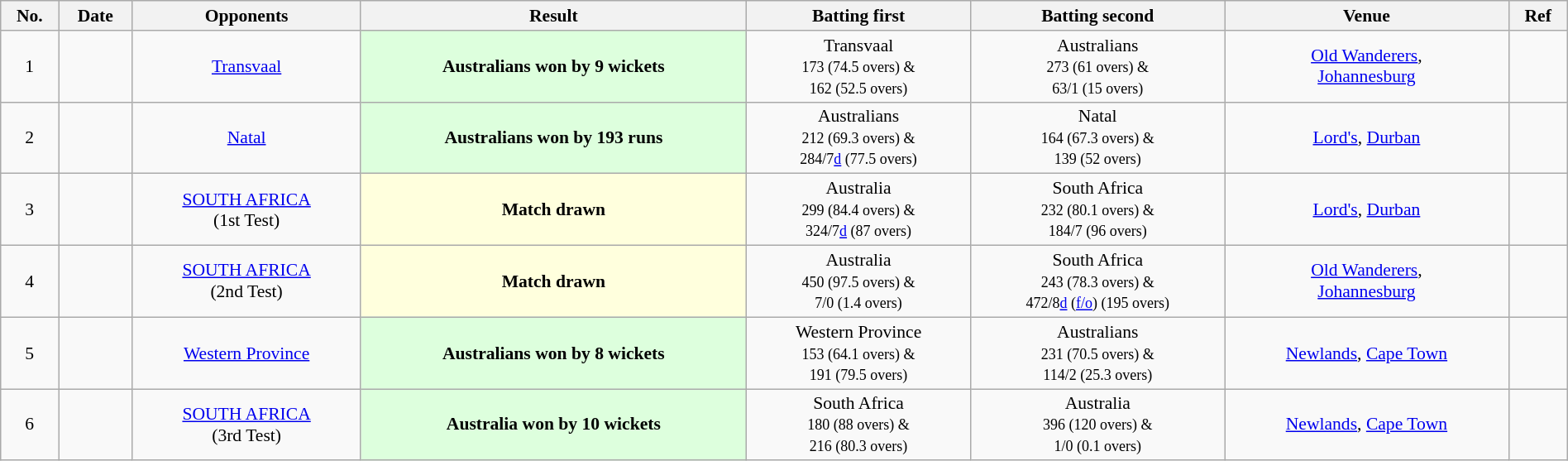<table class="wikitable" style="font-size:90%; width: 100%; text-align: center;">
<tr>
<th>No.</th>
<th>Date</th>
<th>Opponents</th>
<th>Result</th>
<th>Batting first</th>
<th>Batting second</th>
<th>Venue</th>
<th>Ref</th>
</tr>
<tr>
<td>1</td>
<td></td>
<td><a href='#'>Transvaal</a></td>
<td bgcolor="#ddffdd"><strong>Australians won by 9 wickets</strong></td>
<td>Transvaal<br><small>173 (74.5 overs) &<br>162 (52.5 overs)</small></td>
<td>Australians<br><small>273 (61 overs) &<br>63/1 (15 overs)</small></td>
<td><a href='#'>Old Wanderers</a>,<br><a href='#'>Johannesburg</a></td>
<td></td>
</tr>
<tr>
<td>2</td>
<td></td>
<td><a href='#'>Natal</a></td>
<td bgcolor="#ddffdd"><strong>Australians won by 193 runs</strong></td>
<td>Australians<br><small>212 (69.3 overs) &<br>284/7<a href='#'>d</a> (77.5 overs)</small></td>
<td>Natal<br><small>164 (67.3 overs) &<br>139 (52 overs)</small></td>
<td><a href='#'>Lord's</a>, <a href='#'>Durban</a></td>
<td></td>
</tr>
<tr>
<td>3</td>
<td></td>
<td><a href='#'>SOUTH AFRICA</a><br>(1st Test)</td>
<td bgcolor="#ffffdd"><strong>Match drawn</strong></td>
<td>Australia<br><small>299 (84.4 overs) &<br>324/7<a href='#'>d</a> (87 overs)</small></td>
<td>South Africa<br><small>232 (80.1 overs) &<br>184/7 (96 overs)</small></td>
<td><a href='#'>Lord's</a>, <a href='#'>Durban</a></td>
<td></td>
</tr>
<tr>
<td>4</td>
<td></td>
<td><a href='#'>SOUTH AFRICA</a><br>(2nd Test)</td>
<td bgcolor="#ffffdd"><strong>Match drawn</strong></td>
<td>Australia<br><small>450 (97.5 overs) &<br>7/0 (1.4 overs)</small></td>
<td>South Africa<br><small>243 (78.3 overs) &<br>472/8<a href='#'>d</a> (<a href='#'>f/o</a>) (195 overs)</small></td>
<td><a href='#'>Old Wanderers</a>,<br><a href='#'>Johannesburg</a></td>
<td></td>
</tr>
<tr>
<td>5</td>
<td></td>
<td><a href='#'>Western Province</a></td>
<td bgcolor="#ddffdd"><strong>Australians won by 8 wickets</strong></td>
<td>Western Province<br><small>153 (64.1 overs) &<br>191 (79.5 overs)</small></td>
<td>Australians<br><small>231 (70.5 overs) &<br>114/2 (25.3 overs)</small></td>
<td><a href='#'>Newlands</a>, <a href='#'>Cape Town</a></td>
<td></td>
</tr>
<tr>
<td>6</td>
<td></td>
<td><a href='#'>SOUTH AFRICA</a><br>(3rd Test)</td>
<td bgcolor="#ddffdd"><strong>Australia won by 10 wickets</strong></td>
<td>South Africa<br><small>180 (88 overs) &<br>216 (80.3 overs)</small></td>
<td>Australia<br><small>396 (120 overs) &<br>1/0 (0.1 overs)</small></td>
<td><a href='#'>Newlands</a>, <a href='#'>Cape Town</a></td>
<td></td>
</tr>
</table>
